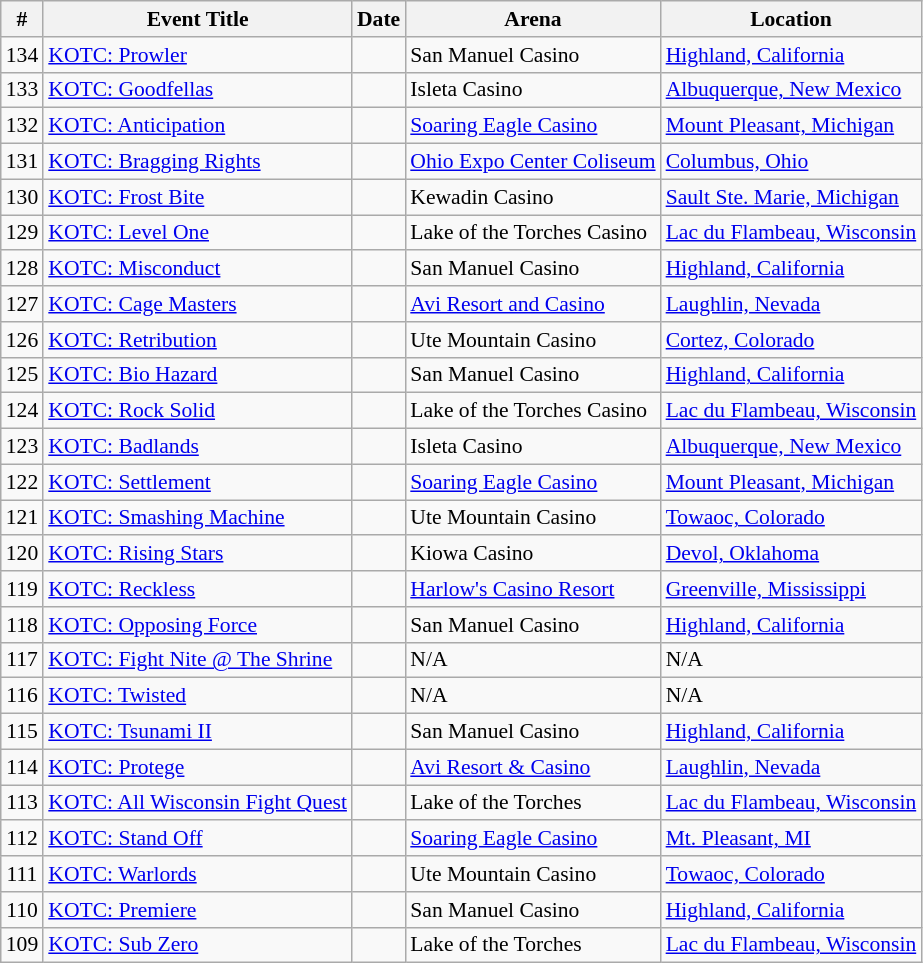<table class="sortable wikitable succession-box" style="font-size:90%;">
<tr>
<th scope="col">#</th>
<th scope="col">Event Title</th>
<th scope="col">Date</th>
<th scope="col">Arena</th>
<th scope="col">Location</th>
</tr>
<tr>
<td align=center>134</td>
<td><a href='#'>KOTC: Prowler</a></td>
<td></td>
<td>San Manuel Casino</td>
<td><a href='#'>Highland, California</a></td>
</tr>
<tr>
<td align=center>133</td>
<td><a href='#'>KOTC: Goodfellas</a></td>
<td></td>
<td>Isleta Casino</td>
<td><a href='#'>Albuquerque, New Mexico</a></td>
</tr>
<tr>
<td align=center>132</td>
<td><a href='#'>KOTC: Anticipation</a></td>
<td></td>
<td><a href='#'>Soaring Eagle Casino</a></td>
<td><a href='#'>Mount Pleasant, Michigan</a></td>
</tr>
<tr>
<td align=center>131</td>
<td><a href='#'>KOTC: Bragging Rights</a></td>
<td></td>
<td><a href='#'>Ohio Expo Center Coliseum</a></td>
<td><a href='#'>Columbus, Ohio</a></td>
</tr>
<tr>
<td align=center>130</td>
<td><a href='#'>KOTC: Frost Bite</a></td>
<td></td>
<td>Kewadin Casino</td>
<td><a href='#'>Sault Ste. Marie, Michigan</a></td>
</tr>
<tr>
<td align=center>129</td>
<td><a href='#'>KOTC: Level One</a></td>
<td></td>
<td>Lake of the Torches Casino</td>
<td><a href='#'>Lac du Flambeau, Wisconsin</a></td>
</tr>
<tr>
<td align=center>128</td>
<td><a href='#'>KOTC: Misconduct</a></td>
<td></td>
<td>San Manuel Casino</td>
<td><a href='#'>Highland, California</a></td>
</tr>
<tr>
<td align=center>127</td>
<td><a href='#'>KOTC: Cage Masters</a></td>
<td></td>
<td><a href='#'>Avi Resort and Casino</a></td>
<td><a href='#'>Laughlin, Nevada</a></td>
</tr>
<tr>
<td align=center>126</td>
<td><a href='#'>KOTC: Retribution</a></td>
<td></td>
<td>Ute Mountain Casino</td>
<td><a href='#'>Cortez, Colorado</a></td>
</tr>
<tr>
<td align=center>125</td>
<td><a href='#'>KOTC: Bio Hazard</a></td>
<td></td>
<td>San Manuel Casino</td>
<td><a href='#'>Highland, California</a></td>
</tr>
<tr>
<td align=center>124</td>
<td><a href='#'>KOTC: Rock Solid</a></td>
<td></td>
<td>Lake of the Torches Casino</td>
<td><a href='#'>Lac du Flambeau, Wisconsin</a></td>
</tr>
<tr>
<td align=center>123</td>
<td><a href='#'>KOTC: Badlands</a></td>
<td></td>
<td>Isleta Casino</td>
<td><a href='#'>Albuquerque, New Mexico</a></td>
</tr>
<tr>
<td align=center>122</td>
<td><a href='#'>KOTC: Settlement</a></td>
<td></td>
<td><a href='#'>Soaring Eagle Casino</a></td>
<td><a href='#'>Mount Pleasant, Michigan</a></td>
</tr>
<tr>
<td align=center>121</td>
<td><a href='#'>KOTC: Smashing Machine</a></td>
<td></td>
<td>Ute Mountain Casino</td>
<td><a href='#'>Towaoc, Colorado</a></td>
</tr>
<tr>
<td align=center>120</td>
<td><a href='#'>KOTC: Rising Stars</a></td>
<td></td>
<td>Kiowa Casino</td>
<td><a href='#'>Devol, Oklahoma</a></td>
</tr>
<tr>
<td align=center>119</td>
<td><a href='#'>KOTC: Reckless</a></td>
<td></td>
<td><a href='#'>Harlow's Casino Resort</a></td>
<td><a href='#'>Greenville, Mississippi</a></td>
</tr>
<tr>
<td align=center>118</td>
<td><a href='#'>KOTC: Opposing Force</a></td>
<td></td>
<td>San Manuel Casino</td>
<td><a href='#'>Highland, California</a></td>
</tr>
<tr>
<td align=center>117</td>
<td><a href='#'>KOTC: Fight Nite @ The Shrine</a></td>
<td></td>
<td>N/A</td>
<td>N/A</td>
</tr>
<tr>
<td align=center>116</td>
<td><a href='#'>KOTC: Twisted</a></td>
<td></td>
<td>N/A</td>
<td>N/A</td>
</tr>
<tr>
<td align=center>115</td>
<td><a href='#'>KOTC: Tsunami II</a></td>
<td></td>
<td>San Manuel Casino</td>
<td><a href='#'>Highland, California</a></td>
</tr>
<tr>
<td align=center>114</td>
<td><a href='#'>KOTC: Protege</a></td>
<td></td>
<td><a href='#'>Avi Resort & Casino</a></td>
<td><a href='#'>Laughlin, Nevada</a></td>
</tr>
<tr>
<td align=center>113</td>
<td><a href='#'>KOTC: All Wisconsin Fight Quest</a></td>
<td></td>
<td>Lake of the Torches</td>
<td><a href='#'>Lac du Flambeau, Wisconsin</a></td>
</tr>
<tr>
<td align=center>112</td>
<td><a href='#'>KOTC: Stand Off</a></td>
<td></td>
<td><a href='#'>Soaring Eagle Casino</a></td>
<td><a href='#'>Mt. Pleasant, MI</a></td>
</tr>
<tr>
<td align=center>111</td>
<td><a href='#'>KOTC: Warlords</a></td>
<td></td>
<td>Ute Mountain Casino</td>
<td><a href='#'>Towaoc, Colorado</a></td>
</tr>
<tr>
<td align=center>110</td>
<td><a href='#'>KOTC: Premiere</a></td>
<td></td>
<td>San Manuel Casino</td>
<td><a href='#'>Highland, California</a></td>
</tr>
<tr>
<td align=center>109</td>
<td><a href='#'>KOTC: Sub Zero</a></td>
<td></td>
<td>Lake of the Torches</td>
<td><a href='#'>Lac du Flambeau, Wisconsin</a></td>
</tr>
</table>
